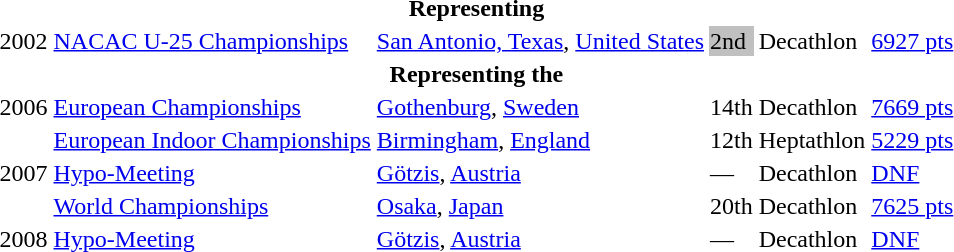<table>
<tr>
<th colspan="6">Representing </th>
</tr>
<tr>
<td>2002</td>
<td><a href='#'>NACAC U-25 Championships</a></td>
<td><a href='#'>San Antonio, Texas</a>, <a href='#'>United States</a></td>
<td bgcolor=silver>2nd</td>
<td>Decathlon</td>
<td><a href='#'>6927 pts</a></td>
</tr>
<tr>
<th colspan="6">Representing the </th>
</tr>
<tr>
<td>2006</td>
<td><a href='#'>European Championships</a></td>
<td><a href='#'>Gothenburg</a>, <a href='#'>Sweden</a></td>
<td>14th</td>
<td>Decathlon</td>
<td><a href='#'>7669 pts</a></td>
</tr>
<tr>
<td rowspan=3>2007</td>
<td><a href='#'>European Indoor Championships</a></td>
<td><a href='#'>Birmingham</a>, <a href='#'>England</a></td>
<td>12th</td>
<td>Heptathlon</td>
<td><a href='#'>5229 pts</a></td>
</tr>
<tr>
<td><a href='#'>Hypo-Meeting</a></td>
<td><a href='#'>Götzis</a>, <a href='#'>Austria</a></td>
<td>—</td>
<td>Decathlon</td>
<td><a href='#'>DNF</a></td>
</tr>
<tr>
<td><a href='#'>World Championships</a></td>
<td><a href='#'>Osaka</a>, <a href='#'>Japan</a></td>
<td>20th</td>
<td>Decathlon</td>
<td><a href='#'>7625 pts</a></td>
</tr>
<tr>
<td>2008</td>
<td><a href='#'>Hypo-Meeting</a></td>
<td><a href='#'>Götzis</a>, <a href='#'>Austria</a></td>
<td>—</td>
<td>Decathlon</td>
<td><a href='#'>DNF</a></td>
</tr>
</table>
